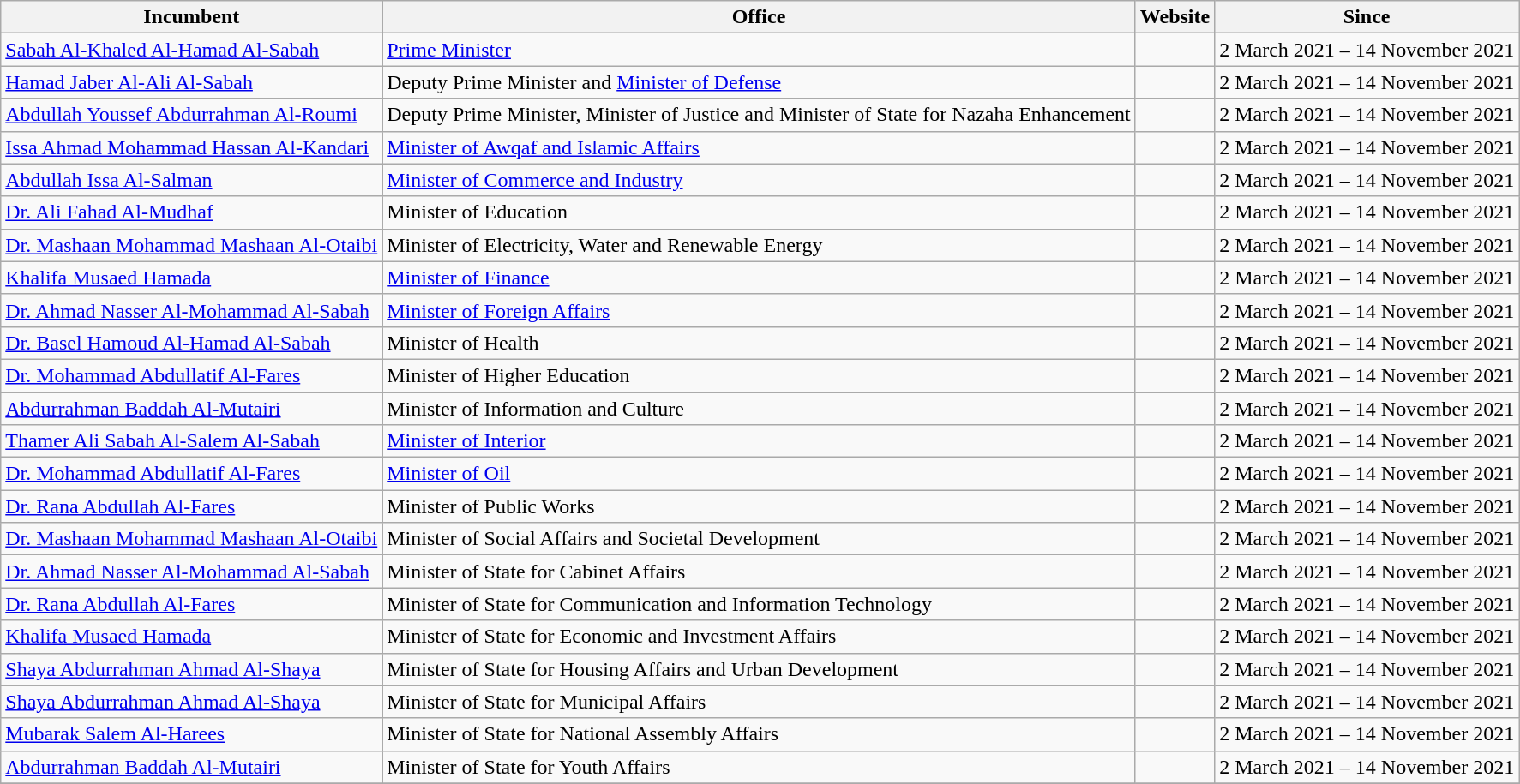<table class="wikitable">
<tr>
<th>Incumbent</th>
<th>Office</th>
<th>Website</th>
<th>Since</th>
</tr>
<tr>
<td><a href='#'>Sabah Al-Khaled Al-Hamad Al-Sabah</a></td>
<td><a href='#'>Prime Minister</a></td>
<td></td>
<td>2 March 2021 – 14 November 2021</td>
</tr>
<tr>
<td><a href='#'>Hamad Jaber Al-Ali Al-Sabah</a></td>
<td>Deputy Prime Minister and <a href='#'>Minister of Defense</a></td>
<td></td>
<td>2 March 2021 – 14 November 2021</td>
</tr>
<tr>
<td><a href='#'>Abdullah Youssef Abdurrahman Al-Roumi</a></td>
<td>Deputy Prime Minister, Minister of Justice and Minister of State for Nazaha Enhancement</td>
<td></td>
<td>2 March 2021 – 14 November 2021</td>
</tr>
<tr>
<td><a href='#'>Issa Ahmad Mohammad Hassan Al-Kandari</a></td>
<td><a href='#'>Minister of Awqaf and Islamic Affairs</a></td>
<td></td>
<td>2 March 2021 – 14 November 2021</td>
</tr>
<tr>
<td><a href='#'>Abdullah Issa Al-Salman</a></td>
<td><a href='#'>Minister of Commerce and Industry</a></td>
<td></td>
<td>2 March 2021 – 14 November 2021</td>
</tr>
<tr>
<td><a href='#'>Dr. Ali Fahad Al-Mudhaf</a></td>
<td>Minister of Education</td>
<td></td>
<td>2 March 2021 – 14 November 2021</td>
</tr>
<tr>
<td><a href='#'>Dr. Mashaan Mohammad Mashaan Al-Otaibi</a></td>
<td>Minister of Electricity, Water and Renewable Energy</td>
<td></td>
<td>2 March 2021 – 14 November 2021</td>
</tr>
<tr>
<td><a href='#'>Khalifa Musaed Hamada</a></td>
<td><a href='#'>Minister of Finance</a></td>
<td></td>
<td>2 March 2021 – 14 November 2021</td>
</tr>
<tr>
<td><a href='#'>Dr. Ahmad Nasser Al-Mohammad Al-Sabah</a></td>
<td><a href='#'>Minister of Foreign Affairs</a></td>
<td></td>
<td>2 March 2021 – 14 November 2021</td>
</tr>
<tr>
<td><a href='#'>Dr. Basel Hamoud Al-Hamad Al-Sabah</a></td>
<td>Minister of Health</td>
<td></td>
<td>2 March 2021 – 14 November 2021</td>
</tr>
<tr>
<td><a href='#'>Dr. Mohammad Abdullatif Al-Fares</a></td>
<td>Minister of Higher Education</td>
<td></td>
<td>2 March 2021 – 14 November 2021</td>
</tr>
<tr>
<td><a href='#'>Abdurrahman Baddah Al-Mutairi</a></td>
<td>Minister of Information and Culture</td>
<td></td>
<td>2 March 2021 – 14 November 2021</td>
</tr>
<tr>
<td><a href='#'>Thamer Ali Sabah Al-Salem Al-Sabah</a></td>
<td><a href='#'>Minister of Interior</a></td>
<td></td>
<td>2 March 2021 – 14 November 2021</td>
</tr>
<tr>
<td><a href='#'>Dr. Mohammad Abdullatif Al-Fares</a></td>
<td><a href='#'>Minister of Oil</a></td>
<td></td>
<td>2 March 2021 – 14 November 2021</td>
</tr>
<tr>
<td><a href='#'>Dr. Rana Abdullah Al-Fares</a></td>
<td>Minister of Public Works</td>
<td></td>
<td>2 March 2021 – 14 November 2021</td>
</tr>
<tr>
<td><a href='#'>Dr. Mashaan Mohammad Mashaan Al-Otaibi</a></td>
<td>Minister of Social Affairs and Societal Development</td>
<td></td>
<td>2 March 2021 – 14 November 2021</td>
</tr>
<tr>
<td><a href='#'>Dr. Ahmad Nasser Al-Mohammad Al-Sabah</a></td>
<td>Minister of State for Cabinet Affairs</td>
<td></td>
<td>2 March 2021 – 14 November 2021</td>
</tr>
<tr>
<td><a href='#'>Dr. Rana Abdullah Al-Fares</a></td>
<td>Minister of State for Communication and Information Technology</td>
<td></td>
<td>2 March 2021 – 14 November 2021</td>
</tr>
<tr>
<td><a href='#'>Khalifa Musaed Hamada</a></td>
<td>Minister of State for Economic and Investment Affairs</td>
<td></td>
<td>2 March 2021 – 14 November 2021</td>
</tr>
<tr>
<td><a href='#'>Shaya Abdurrahman Ahmad Al-Shaya</a></td>
<td>Minister of State for Housing Affairs and Urban Development</td>
<td></td>
<td>2 March 2021 – 14 November 2021</td>
</tr>
<tr>
<td><a href='#'>Shaya Abdurrahman Ahmad Al-Shaya</a></td>
<td>Minister of State for Municipal Affairs</td>
<td></td>
<td>2 March 2021 – 14 November 2021</td>
</tr>
<tr>
<td><a href='#'>Mubarak Salem Al-Harees</a></td>
<td>Minister of State for National Assembly Affairs</td>
<td></td>
<td>2 March 2021 – 14 November 2021</td>
</tr>
<tr>
<td><a href='#'>Abdurrahman Baddah Al-Mutairi</a></td>
<td>Minister of State for Youth Affairs</td>
<td></td>
<td>2 March 2021 – 14 November 2021</td>
</tr>
<tr>
</tr>
</table>
